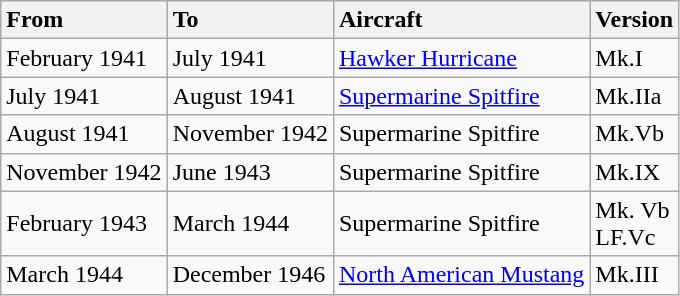<table class="wikitable">
<tr>
<th style="text-align: left;">From</th>
<th style="text-align: left;">To</th>
<th style="text-align: left;">Aircraft</th>
<th style="text-align: left;">Version</th>
</tr>
<tr>
<td>February 1941</td>
<td>July 1941</td>
<td><a href='#'>Hawker Hurricane</a></td>
<td>Mk.I</td>
</tr>
<tr>
<td>July 1941</td>
<td>August 1941</td>
<td><a href='#'>Supermarine Spitfire</a></td>
<td>Mk.IIa</td>
</tr>
<tr>
<td>August 1941</td>
<td>November 1942</td>
<td>Supermarine Spitfire</td>
<td>Mk.Vb</td>
</tr>
<tr>
<td>November 1942</td>
<td>June 1943</td>
<td>Supermarine Spitfire</td>
<td>Mk.IX</td>
</tr>
<tr>
<td>February 1943</td>
<td>March 1944</td>
<td>Supermarine Spitfire</td>
<td>Mk. Vb<br>LF.Vc</td>
</tr>
<tr>
<td>March 1944</td>
<td>December 1946</td>
<td><a href='#'>North American Mustang</a></td>
<td>Mk.III</td>
</tr>
</table>
